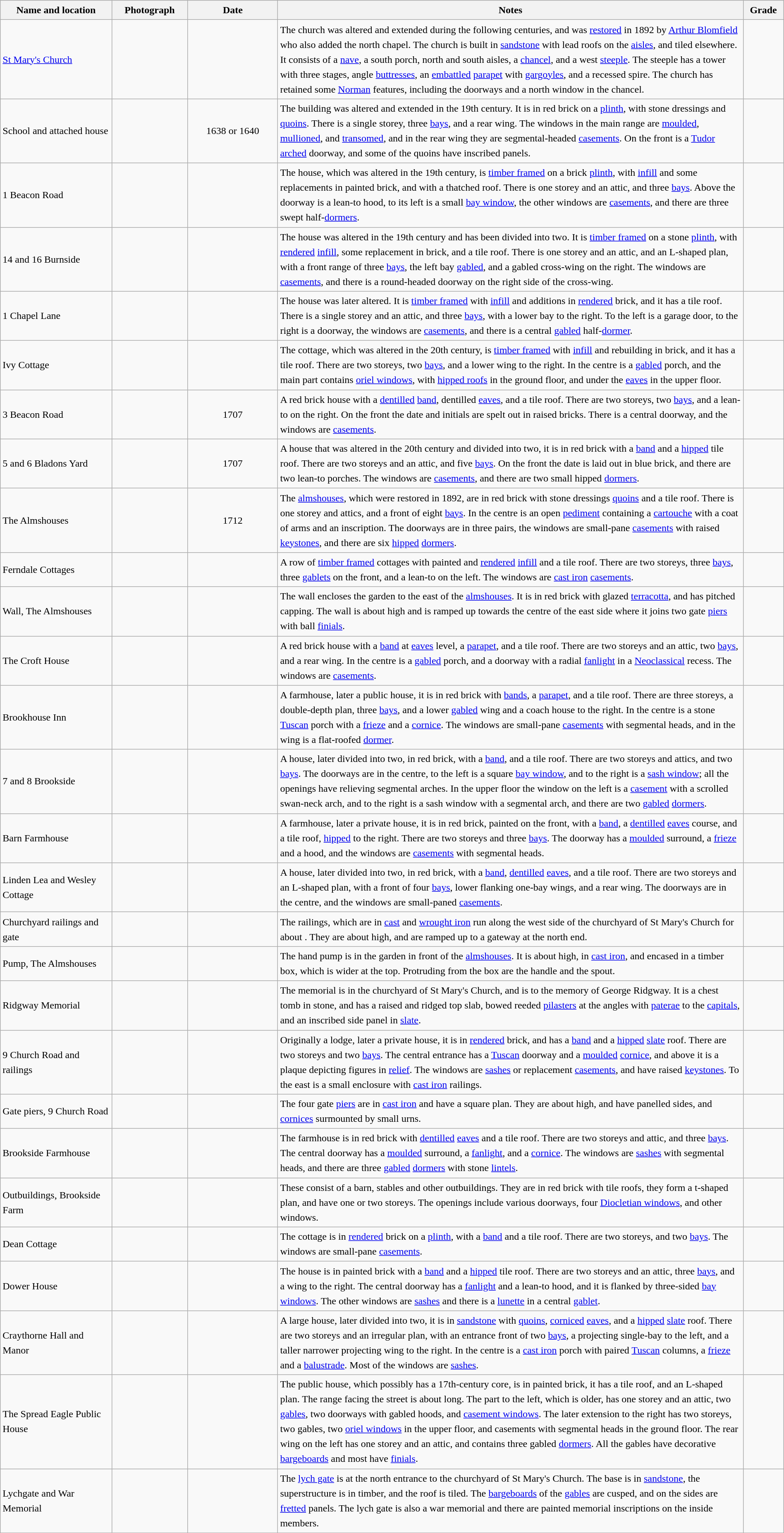<table class="wikitable sortable plainrowheaders" style="width:100%; border:0; text-align:left; line-height:150%;">
<tr>
<th scope="col"  style="width:150px">Name and location</th>
<th scope="col"  style="width:100px" class="unsortable">Photograph</th>
<th scope="col"  style="width:120px">Date</th>
<th scope="col"  style="width:650px" class="unsortable">Notes</th>
<th scope="col"  style="width:50px">Grade</th>
</tr>
<tr>
<td><a href='#'>St Mary's Church</a><br><small></small></td>
<td></td>
<td align="center"></td>
<td>The church was altered and extended during the following centuries, and was <a href='#'>restored</a> in 1892 by <a href='#'>Arthur Blomfield</a> who also added the north chapel.  The church is built in <a href='#'>sandstone</a> with lead roofs on the <a href='#'>aisles</a>, and tiled elsewhere.  It consists of a <a href='#'>nave</a>, a south porch, north and south aisles, a <a href='#'>chancel</a>, and a west <a href='#'>steeple</a>.  The steeple has a tower with three stages, angle <a href='#'>buttresses</a>, an <a href='#'>embattled</a> <a href='#'>parapet</a> with <a href='#'>gargoyles</a>, and a recessed spire.  The church has retained some <a href='#'>Norman</a> features, including the doorways and a north window in the chancel.</td>
<td align="center" ></td>
</tr>
<tr>
<td>School and attached house<br><small></small></td>
<td></td>
<td align="center">1638 or 1640</td>
<td>The building was altered and extended in the 19th century.  It is in red brick on a <a href='#'>plinth</a>, with stone dressings and <a href='#'>quoins</a>.  There is a single storey, three <a href='#'>bays</a>, and a rear wing.  The windows in the main range are <a href='#'>moulded</a>, <a href='#'>mullioned</a>, and <a href='#'>transomed</a>, and in the rear wing they are segmental-headed <a href='#'>casements</a>.  On the front is a <a href='#'>Tudor arched</a> doorway, and some of the quoins have inscribed panels.</td>
<td align="center" ></td>
</tr>
<tr>
<td>1 Beacon Road<br><small></small></td>
<td></td>
<td align="center"></td>
<td>The house, which was altered in the 19th century, is <a href='#'>timber framed</a> on a brick <a href='#'>plinth</a>, with <a href='#'>infill</a> and some replacements in painted brick, and with a thatched roof.  There is one storey and an attic, and three <a href='#'>bays</a>.  Above the doorway is a lean-to hood, to its left is a small <a href='#'>bay window</a>, the other windows are <a href='#'>casements</a>, and there are three swept half-<a href='#'>dormers</a>.</td>
<td align="center" ></td>
</tr>
<tr>
<td>14 and 16 Burnside<br><small></small></td>
<td></td>
<td align="center"></td>
<td>The house was altered in the 19th century and has been divided into two.  It is <a href='#'>timber framed</a> on a stone <a href='#'>plinth</a>, with <a href='#'>rendered</a> <a href='#'>infill</a>, some replacement in brick, and a tile roof.  There is one storey and an attic, and an L-shaped plan, with a front range of three <a href='#'>bays</a>, the left bay <a href='#'>gabled</a>, and a gabled cross-wing on the right.  The windows are <a href='#'>casements</a>, and there is a round-headed doorway on the right side of the cross-wing.</td>
<td align="center" ></td>
</tr>
<tr>
<td>1 Chapel Lane<br><small></small></td>
<td></td>
<td align="center"></td>
<td>The house was later altered.  It is <a href='#'>timber framed</a> with <a href='#'>infill</a> and additions in <a href='#'>rendered</a> brick, and it has a tile roof.  There is a single storey and an attic, and three <a href='#'>bays</a>, with a lower bay to the right.  To the left is a garage door, to the right is a doorway, the windows are <a href='#'>casements</a>, and there is a central <a href='#'>gabled</a> half-<a href='#'>dormer</a>.</td>
<td align="center" ></td>
</tr>
<tr>
<td>Ivy Cottage<br><small></small></td>
<td></td>
<td align="center"></td>
<td>The cottage, which was altered in the 20th century, is <a href='#'>timber framed</a> with <a href='#'>infill</a> and rebuilding in brick, and it has a tile roof.  There are two storeys, two <a href='#'>bays</a>, and a lower wing to the right.  In the centre is a <a href='#'>gabled</a> porch, and the main part contains <a href='#'>oriel windows</a>, with <a href='#'>hipped roofs</a> in the ground floor, and under the <a href='#'>eaves</a> in the upper floor.</td>
<td align="center" ></td>
</tr>
<tr>
<td>3 Beacon Road<br><small></small></td>
<td></td>
<td align="center">1707</td>
<td>A red brick house with a <a href='#'>dentilled</a> <a href='#'>band</a>, dentilled <a href='#'>eaves</a>, and a tile roof.  There are two storeys, two <a href='#'>bays</a>, and a lean-to on the right.  On the front the date and initials are spelt out in raised bricks.  There is a central doorway, and the windows are <a href='#'>casements</a>.</td>
<td align="center" ></td>
</tr>
<tr>
<td>5 and 6 Bladons Yard<br><small></small></td>
<td></td>
<td align="center">1707</td>
<td>A house that was altered in the 20th century and divided into two, it is in red brick with a <a href='#'>band</a> and a <a href='#'>hipped</a> tile roof.  There are two storeys and an attic, and five <a href='#'>bays</a>.  On the front the date is laid out in blue brick, and there are two lean-to porches.  The windows are <a href='#'>casements</a>, and there are two small hipped <a href='#'>dormers</a>.</td>
<td align="center" ></td>
</tr>
<tr>
<td>The Almshouses<br><small></small></td>
<td></td>
<td align="center">1712</td>
<td>The <a href='#'>almshouses</a>, which were restored in 1892, are in red brick with stone dressings <a href='#'>quoins</a> and a tile roof.  There is one storey and attics, and a front of eight <a href='#'>bays</a>.  In the centre is an open <a href='#'>pediment</a> containing a <a href='#'>cartouche</a> with a coat of arms and an inscription.  The doorways are in three pairs, the windows are small-pane <a href='#'>casements</a> with raised <a href='#'>keystones</a>, and there are six <a href='#'>hipped</a> <a href='#'>dormers</a>.</td>
<td align="center" ></td>
</tr>
<tr>
<td>Ferndale Cottages<br><small></small></td>
<td></td>
<td align="center"></td>
<td>A row of <a href='#'>timber framed</a> cottages with painted and <a href='#'>rendered</a> <a href='#'>infill</a> and a tile roof.  There are two storeys, three <a href='#'>bays</a>, three <a href='#'>gablets</a> on the front, and a lean-to on the left.  The windows are <a href='#'>cast iron</a> <a href='#'>casements</a>.</td>
<td align="center" ></td>
</tr>
<tr>
<td>Wall, The Almshouses<br><small></small></td>
<td></td>
<td align="center"></td>
<td>The wall encloses the garden to the east of the <a href='#'>almshouses</a>.  It is in red brick with glazed <a href='#'>terracotta</a>, and has pitched capping.  The wall is about  high and is ramped up towards the centre of the east side where it joins two gate <a href='#'>piers</a> with ball <a href='#'>finials</a>.</td>
<td align="center" ></td>
</tr>
<tr>
<td>The Croft House<br><small></small></td>
<td></td>
<td align="center"></td>
<td>A red brick house with a <a href='#'>band</a> at <a href='#'>eaves</a> level, a <a href='#'>parapet</a>, and a tile roof.  There are two storeys and an attic, two <a href='#'>bays</a>, and a rear wing.  In the centre is a <a href='#'>gabled</a> porch, and a doorway with a radial <a href='#'>fanlight</a> in a <a href='#'>Neoclassical</a> recess.  The windows are <a href='#'>casements</a>.</td>
<td align="center" ></td>
</tr>
<tr>
<td>Brookhouse Inn<br><small></small></td>
<td></td>
<td align="center"></td>
<td>A farmhouse, later a public house, it is in red brick with <a href='#'>bands</a>, a <a href='#'>parapet</a>, and a tile roof.  There are three storeys, a double-depth plan, three <a href='#'>bays</a>, and a lower <a href='#'>gabled</a> wing and a coach house to the right.  In the centre is a stone <a href='#'>Tuscan</a> porch with a <a href='#'>frieze</a> and a <a href='#'>cornice</a>.  The windows are small-pane <a href='#'>casements</a> with segmental heads, and in the wing is a flat-roofed <a href='#'>dormer</a>.</td>
<td align="center" ></td>
</tr>
<tr>
<td>7 and 8 Brookside<br><small></small></td>
<td></td>
<td align="center"></td>
<td>A house, later divided into two, in red brick, with a <a href='#'>band</a>, and a tile roof.  There are two storeys and attics, and two <a href='#'>bays</a>.  The doorways are in the centre, to the left is a square <a href='#'>bay window</a>, and to the right is a <a href='#'>sash window</a>; all the openings have relieving segmental arches.  In the upper floor the window on the left is a <a href='#'>casement</a> with a scrolled swan-neck arch, and to the right is a sash window with a segmental arch, and there are two <a href='#'>gabled</a> <a href='#'>dormers</a>.</td>
<td align="center" ></td>
</tr>
<tr>
<td>Barn Farmhouse<br><small></small></td>
<td></td>
<td align="center"></td>
<td>A farmhouse, later a private house, it is in red brick, painted on the front, with a <a href='#'>band</a>, a <a href='#'>dentilled</a> <a href='#'>eaves</a> course, and a tile roof, <a href='#'>hipped</a> to the right.  There are two storeys and three <a href='#'>bays</a>.  The doorway has a <a href='#'>moulded</a> surround, a <a href='#'>frieze</a> and a hood, and the windows are <a href='#'>casements</a> with segmental heads.</td>
<td align="center" ></td>
</tr>
<tr>
<td>Linden Lea and Wesley Cottage<br><small></small></td>
<td></td>
<td align="center"></td>
<td>A house, later divided into two, in red brick, with a <a href='#'>band</a>, <a href='#'>dentilled</a> <a href='#'>eaves</a>, and a tile roof.  There are two storeys and an L-shaped plan, with a front of four <a href='#'>bays</a>, lower flanking one-bay wings, and a rear wing.  The doorways are in the centre, and the windows are small-paned <a href='#'>casements</a>.</td>
<td align="center" ></td>
</tr>
<tr>
<td>Churchyard railings and gate<br><small></small></td>
<td></td>
<td align="center"></td>
<td>The railings, which are in <a href='#'>cast</a> and <a href='#'>wrought iron</a> run along the west side of the churchyard of St Mary's Church for about .  They are about  high, and are ramped up to a gateway at the north end.</td>
<td align="center" ></td>
</tr>
<tr>
<td>Pump, The Almshouses<br><small></small></td>
<td></td>
<td align="center"></td>
<td>The hand pump is in the garden in front of the <a href='#'>almshouses</a>.  It is about  high, in <a href='#'>cast iron</a>, and encased in a timber box, which is wider at the top.  Protruding from the box are the handle and the spout.</td>
<td align="center" ></td>
</tr>
<tr>
<td>Ridgway Memorial<br><small></small></td>
<td></td>
<td align="center"></td>
<td>The memorial is in the churchyard of St Mary's Church, and is to the memory of George Ridgway.  It is a chest tomb in stone, and has a raised and ridged top slab, bowed reeded <a href='#'>pilasters</a> at the angles with <a href='#'>paterae</a> to the <a href='#'>capitals</a>, and an inscribed side panel in <a href='#'>slate</a>.</td>
<td align="center" ></td>
</tr>
<tr>
<td>9 Church Road and railings<br><small></small></td>
<td></td>
<td align="center"></td>
<td>Originally a lodge, later a private house, it is in <a href='#'>rendered</a> brick, and has a <a href='#'>band</a> and a <a href='#'>hipped</a> <a href='#'>slate</a> roof.  There are two storeys and two <a href='#'>bays</a>.  The central entrance has a <a href='#'>Tuscan</a> doorway and a <a href='#'>moulded</a> <a href='#'>cornice</a>, and above it is a plaque depicting figures in <a href='#'>relief</a>.  The windows are <a href='#'>sashes</a> or replacement <a href='#'>casements</a>, and have raised <a href='#'>keystones</a>.  To the east is a small enclosure with <a href='#'>cast iron</a> railings.</td>
<td align="center" ></td>
</tr>
<tr>
<td>Gate piers, 9 Church Road<br><small></small></td>
<td></td>
<td align="center"></td>
<td>The four gate <a href='#'>piers</a> are in <a href='#'>cast iron</a> and have a square plan.  They are about  high, and have panelled sides, and <a href='#'>cornices</a> surmounted by small urns.</td>
<td align="center" ></td>
</tr>
<tr>
<td>Brookside Farmhouse<br><small></small></td>
<td></td>
<td align="center"></td>
<td>The farmhouse is in red brick with <a href='#'>dentilled</a> <a href='#'>eaves</a> and a tile roof.  There are two storeys and attic, and three <a href='#'>bays</a>.  The central doorway has a <a href='#'>moulded</a> surround, a <a href='#'>fanlight</a>, and a <a href='#'>cornice</a>.  The windows are <a href='#'>sashes</a> with segmental heads, and there are three <a href='#'>gabled</a> <a href='#'>dormers</a> with stone <a href='#'>lintels</a>.</td>
<td align="center" ></td>
</tr>
<tr>
<td>Outbuildings, Brookside Farm<br><small></small></td>
<td></td>
<td align="center"></td>
<td>These consist of a barn, stables and other outbuildings.  They are in red brick with tile roofs, they form a t-shaped plan, and have one or two storeys.  The openings include various doorways, four <a href='#'>Diocletian windows</a>, and other windows.</td>
<td align="center" ></td>
</tr>
<tr>
<td>Dean Cottage<br><small></small></td>
<td></td>
<td align="center"></td>
<td>The cottage is in <a href='#'>rendered</a> brick on a <a href='#'>plinth</a>, with a <a href='#'>band</a> and a tile roof.  There are two storeys, and two <a href='#'>bays</a>.  The windows are small-pane <a href='#'>casements</a>.</td>
<td align="center" ></td>
</tr>
<tr>
<td>Dower House<br><small></small></td>
<td></td>
<td align="center"></td>
<td>The house is in painted brick with a <a href='#'>band</a> and a <a href='#'>hipped</a> tile roof.  There are two storeys and an attic, three <a href='#'>bays</a>, and a wing to the right.  The central doorway has a <a href='#'>fanlight</a> and a lean-to hood, and it is flanked by three-sided <a href='#'>bay windows</a>.  The other windows are <a href='#'>sashes</a> and there is a <a href='#'>lunette</a> in a central <a href='#'>gablet</a>.</td>
<td align="center" ></td>
</tr>
<tr>
<td>Craythorne Hall and Manor<br><small></small></td>
<td></td>
<td align="center"></td>
<td>A large house, later divided into two, it is in <a href='#'>sandstone</a> with <a href='#'>quoins</a>, <a href='#'>corniced</a> <a href='#'>eaves</a>, and a <a href='#'>hipped</a> <a href='#'>slate</a> roof.  There are two storeys and an irregular plan, with an entrance front of two <a href='#'>bays</a>, a projecting single-bay to the left, and a taller narrower projecting wing to the right.  In the centre is a <a href='#'>cast iron</a> porch with paired <a href='#'>Tuscan</a> columns, a <a href='#'>frieze</a> and a <a href='#'>balustrade</a>.  Most of the windows are <a href='#'>sashes</a>.</td>
<td align="center" ></td>
</tr>
<tr>
<td>The Spread Eagle Public House<br><small></small></td>
<td></td>
<td align="center"></td>
<td>The public house, which possibly has a 17th-century core, is in painted brick, it has a tile roof, and an L-shaped plan.  The range facing the street is about  long.  The part to the left, which is older, has one storey and an attic, two <a href='#'>gables</a>, two doorways with gabled hoods, and <a href='#'>casement windows</a>.  The later extension to the right has two storeys, two gables, two <a href='#'>oriel windows</a> in the upper floor, and casements with segmental heads in the ground floor.  The rear wing on the left has one storey and an attic, and contains three gabled <a href='#'>dormers</a>.  All the gables have decorative <a href='#'>bargeboards</a> and most have <a href='#'>finials</a>.</td>
<td align="center" ></td>
</tr>
<tr>
<td>Lychgate and War Memorial<br><small></small></td>
<td></td>
<td align="center"></td>
<td>The <a href='#'>lych gate</a> is at the north entrance to the churchyard of St Mary's Church.  The base is in <a href='#'>sandstone</a>, the superstructure is in timber, and the roof is tiled.  The <a href='#'>bargeboards</a> of the <a href='#'>gables</a> are cusped, and on the sides are <a href='#'>fretted</a> panels.  The lych gate is also a war memorial and there are painted memorial inscriptions on the inside members.</td>
<td align="center" ></td>
</tr>
<tr>
</tr>
</table>
